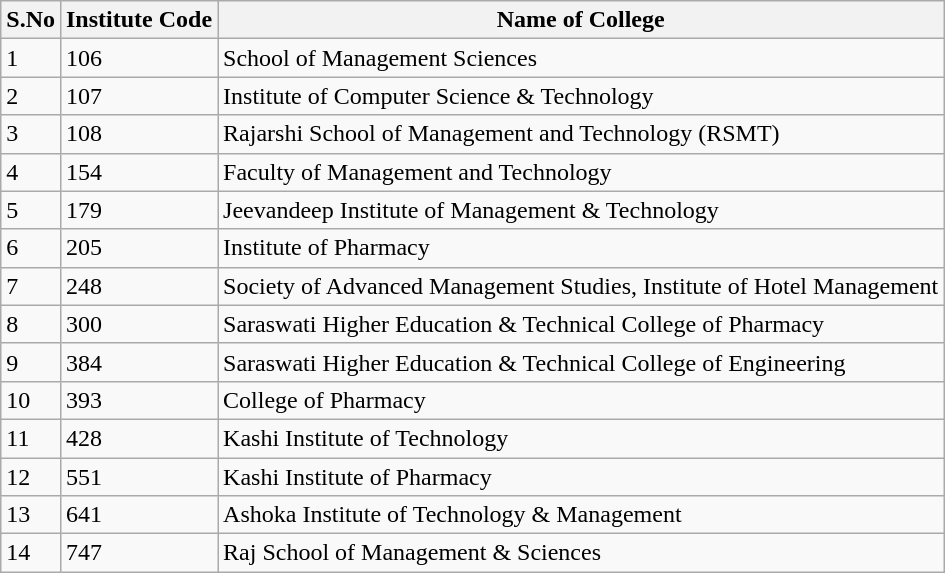<table class="wikitable sortable">
<tr>
<th>S.No</th>
<th>Institute Code</th>
<th>Name of College</th>
</tr>
<tr>
<td>1</td>
<td>106</td>
<td>School of Management Sciences</td>
</tr>
<tr>
<td>2</td>
<td>107</td>
<td>Institute of Computer Science & Technology</td>
</tr>
<tr>
<td>3</td>
<td>108</td>
<td>Rajarshi School of Management and Technology (RSMT)</td>
</tr>
<tr>
<td>4</td>
<td>154</td>
<td>Faculty of Management and Technology</td>
</tr>
<tr>
<td>5</td>
<td>179</td>
<td>Jeevandeep Institute of Management & Technology</td>
</tr>
<tr>
<td>6</td>
<td>205</td>
<td>Institute of Pharmacy</td>
</tr>
<tr>
<td>7</td>
<td>248</td>
<td>Society of Advanced Management Studies, Institute of Hotel Management</td>
</tr>
<tr>
<td>8</td>
<td>300</td>
<td>Saraswati Higher Education & Technical College of Pharmacy</td>
</tr>
<tr>
<td>9</td>
<td>384</td>
<td>Saraswati Higher Education & Technical College of Engineering</td>
</tr>
<tr>
<td>10</td>
<td>393</td>
<td>College of Pharmacy</td>
</tr>
<tr>
<td>11</td>
<td>428</td>
<td>Kashi Institute of Technology</td>
</tr>
<tr>
<td>12</td>
<td>551</td>
<td>Kashi Institute of Pharmacy</td>
</tr>
<tr>
<td>13</td>
<td>641</td>
<td>Ashoka Institute of Technology & Management</td>
</tr>
<tr>
<td>14</td>
<td>747</td>
<td>Raj School of Management & Sciences</td>
</tr>
</table>
